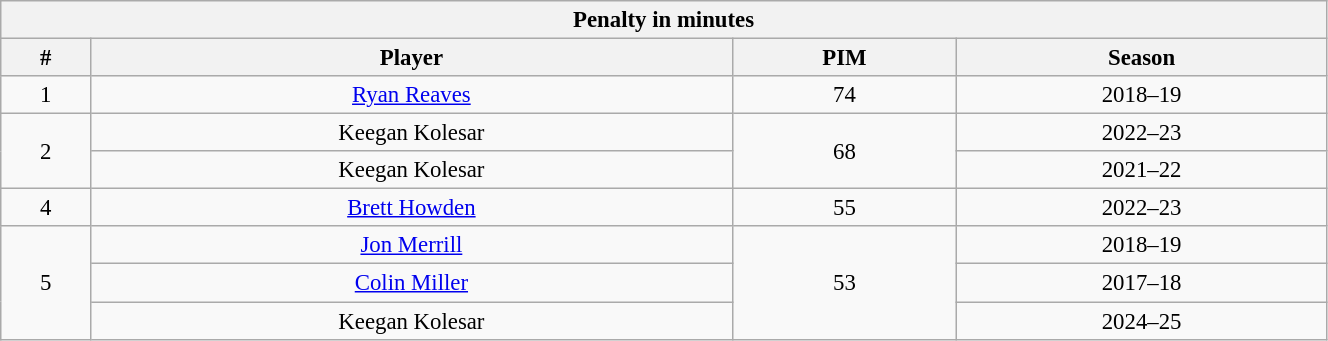<table class="wikitable" style="text-align: center; font-size: 95%" width="70%">
<tr>
<th colspan="4">Penalty in minutes</th>
</tr>
<tr>
<th>#</th>
<th>Player</th>
<th>PIM</th>
<th>Season</th>
</tr>
<tr>
<td>1</td>
<td><a href='#'>Ryan Reaves</a></td>
<td>74</td>
<td>2018–19</td>
</tr>
<tr>
<td rowspan="2">2</td>
<td>Keegan Kolesar</td>
<td rowspan="2">68</td>
<td>2022–23</td>
</tr>
<tr>
<td>Keegan Kolesar</td>
<td>2021–22</td>
</tr>
<tr>
<td>4</td>
<td><a href='#'>Brett Howden</a></td>
<td>55</td>
<td>2022–23</td>
</tr>
<tr>
<td rowspan="3">5</td>
<td><a href='#'>Jon Merrill</a></td>
<td rowspan="3">53</td>
<td>2018–19</td>
</tr>
<tr>
<td><a href='#'>Colin Miller</a></td>
<td>2017–18</td>
</tr>
<tr>
<td>Keegan Kolesar</td>
<td>2024–25</td>
</tr>
</table>
